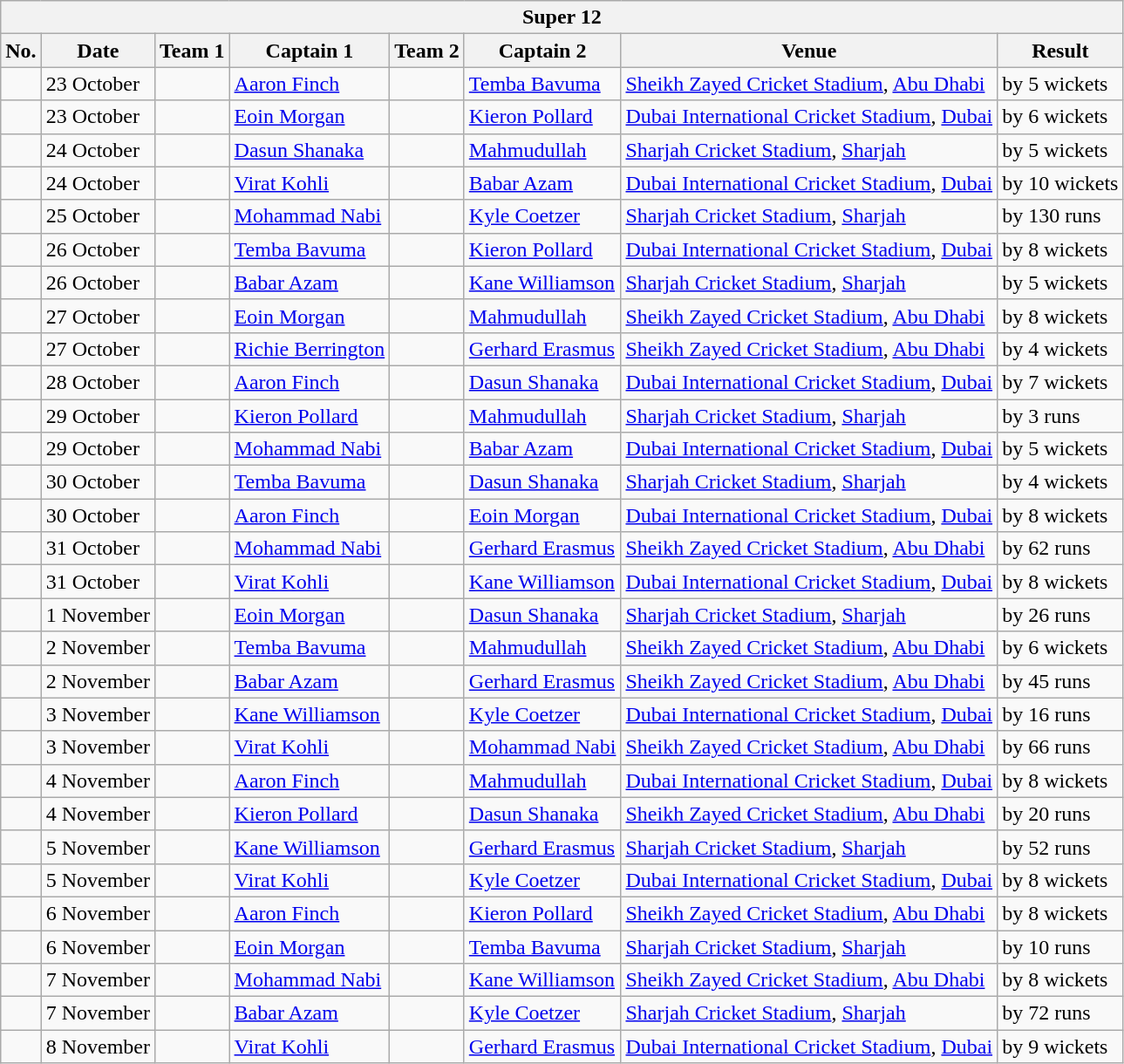<table class="wikitable">
<tr>
<th colspan="9">Super 12</th>
</tr>
<tr>
<th>No.</th>
<th>Date</th>
<th>Team 1</th>
<th>Captain 1</th>
<th>Team 2</th>
<th>Captain 2</th>
<th>Venue</th>
<th>Result</th>
</tr>
<tr>
<td></td>
<td>23 October</td>
<td></td>
<td><a href='#'>Aaron Finch</a></td>
<td></td>
<td><a href='#'>Temba Bavuma</a></td>
<td><a href='#'>Sheikh Zayed Cricket Stadium</a>, <a href='#'>Abu Dhabi</a></td>
<td> by 5 wickets</td>
</tr>
<tr>
<td></td>
<td>23 October</td>
<td></td>
<td><a href='#'>Eoin Morgan</a></td>
<td></td>
<td><a href='#'>Kieron Pollard</a></td>
<td><a href='#'>Dubai International Cricket Stadium</a>, <a href='#'>Dubai</a></td>
<td> by 6 wickets</td>
</tr>
<tr>
<td></td>
<td>24 October</td>
<td></td>
<td><a href='#'>Dasun Shanaka</a></td>
<td></td>
<td><a href='#'>Mahmudullah</a></td>
<td><a href='#'>Sharjah Cricket Stadium</a>, <a href='#'>Sharjah</a></td>
<td> by 5 wickets</td>
</tr>
<tr>
<td></td>
<td>24 October</td>
<td></td>
<td><a href='#'>Virat Kohli</a></td>
<td></td>
<td><a href='#'>Babar Azam</a></td>
<td><a href='#'>Dubai International Cricket Stadium</a>, <a href='#'>Dubai</a></td>
<td> by 10 wickets</td>
</tr>
<tr>
<td></td>
<td>25 October</td>
<td></td>
<td><a href='#'>Mohammad Nabi</a></td>
<td></td>
<td><a href='#'>Kyle Coetzer</a></td>
<td><a href='#'>Sharjah Cricket Stadium</a>, <a href='#'>Sharjah</a></td>
<td> by 130 runs</td>
</tr>
<tr>
<td></td>
<td>26 October</td>
<td></td>
<td><a href='#'>Temba Bavuma</a></td>
<td></td>
<td><a href='#'>Kieron Pollard</a></td>
<td><a href='#'>Dubai International Cricket Stadium</a>, <a href='#'>Dubai</a></td>
<td> by 8 wickets</td>
</tr>
<tr>
<td></td>
<td>26 October</td>
<td></td>
<td><a href='#'>Babar Azam</a></td>
<td></td>
<td><a href='#'>Kane Williamson</a></td>
<td><a href='#'>Sharjah Cricket Stadium</a>, <a href='#'>Sharjah</a></td>
<td> by 5 wickets</td>
</tr>
<tr>
<td></td>
<td>27 October</td>
<td></td>
<td><a href='#'>Eoin Morgan</a></td>
<td></td>
<td><a href='#'>Mahmudullah</a></td>
<td><a href='#'>Sheikh Zayed Cricket Stadium</a>, <a href='#'>Abu Dhabi</a></td>
<td> by 8 wickets</td>
</tr>
<tr>
<td></td>
<td>27 October</td>
<td></td>
<td><a href='#'>Richie Berrington</a></td>
<td></td>
<td><a href='#'>Gerhard Erasmus</a></td>
<td><a href='#'>Sheikh Zayed Cricket Stadium</a>, <a href='#'>Abu Dhabi</a></td>
<td> by 4 wickets</td>
</tr>
<tr>
<td></td>
<td>28 October</td>
<td></td>
<td><a href='#'>Aaron Finch</a></td>
<td></td>
<td><a href='#'>Dasun Shanaka</a></td>
<td><a href='#'>Dubai International Cricket Stadium</a>, <a href='#'>Dubai</a></td>
<td> by 7 wickets</td>
</tr>
<tr>
<td></td>
<td>29 October</td>
<td></td>
<td><a href='#'>Kieron Pollard</a></td>
<td></td>
<td><a href='#'>Mahmudullah</a></td>
<td><a href='#'>Sharjah Cricket Stadium</a>, <a href='#'>Sharjah</a></td>
<td> by 3 runs</td>
</tr>
<tr>
<td></td>
<td>29 October</td>
<td></td>
<td><a href='#'>Mohammad Nabi</a></td>
<td></td>
<td><a href='#'>Babar Azam</a></td>
<td><a href='#'>Dubai International Cricket Stadium</a>, <a href='#'>Dubai</a></td>
<td> by 5 wickets</td>
</tr>
<tr>
<td></td>
<td>30 October</td>
<td></td>
<td><a href='#'>Temba Bavuma</a></td>
<td></td>
<td><a href='#'>Dasun Shanaka</a></td>
<td><a href='#'>Sharjah Cricket Stadium</a>, <a href='#'>Sharjah</a></td>
<td> by 4 wickets</td>
</tr>
<tr>
<td></td>
<td>30 October</td>
<td></td>
<td><a href='#'>Aaron Finch</a></td>
<td></td>
<td><a href='#'>Eoin Morgan</a></td>
<td><a href='#'>Dubai International Cricket Stadium</a>, <a href='#'>Dubai</a></td>
<td> by 8 wickets</td>
</tr>
<tr>
<td></td>
<td>31 October</td>
<td></td>
<td><a href='#'>Mohammad Nabi</a></td>
<td></td>
<td><a href='#'>Gerhard Erasmus</a></td>
<td><a href='#'>Sheikh Zayed Cricket Stadium</a>, <a href='#'>Abu Dhabi</a></td>
<td> by 62 runs</td>
</tr>
<tr>
<td></td>
<td>31 October</td>
<td></td>
<td><a href='#'>Virat Kohli</a></td>
<td></td>
<td><a href='#'>Kane Williamson</a></td>
<td><a href='#'>Dubai International Cricket Stadium</a>, <a href='#'>Dubai</a></td>
<td> by 8 wickets</td>
</tr>
<tr>
<td></td>
<td>1 November</td>
<td></td>
<td><a href='#'>Eoin Morgan</a></td>
<td></td>
<td><a href='#'>Dasun Shanaka</a></td>
<td><a href='#'>Sharjah Cricket Stadium</a>, <a href='#'>Sharjah</a></td>
<td> by 26 runs</td>
</tr>
<tr>
<td></td>
<td>2 November</td>
<td></td>
<td><a href='#'>Temba Bavuma</a></td>
<td></td>
<td><a href='#'>Mahmudullah</a></td>
<td><a href='#'>Sheikh Zayed Cricket Stadium</a>, <a href='#'>Abu Dhabi</a></td>
<td> by 6 wickets</td>
</tr>
<tr>
<td></td>
<td>2 November</td>
<td></td>
<td><a href='#'>Babar Azam</a></td>
<td></td>
<td><a href='#'>Gerhard Erasmus</a></td>
<td><a href='#'>Sheikh Zayed Cricket Stadium</a>, <a href='#'>Abu Dhabi</a></td>
<td> by 45 runs</td>
</tr>
<tr>
<td></td>
<td>3 November</td>
<td></td>
<td><a href='#'>Kane Williamson</a></td>
<td></td>
<td><a href='#'>Kyle Coetzer</a></td>
<td><a href='#'>Dubai International Cricket Stadium</a>, <a href='#'>Dubai</a></td>
<td> by 16 runs</td>
</tr>
<tr>
<td></td>
<td>3 November</td>
<td></td>
<td><a href='#'>Virat Kohli</a></td>
<td></td>
<td><a href='#'>Mohammad Nabi</a></td>
<td><a href='#'>Sheikh Zayed Cricket Stadium</a>, <a href='#'>Abu Dhabi</a></td>
<td> by 66 runs</td>
</tr>
<tr>
<td></td>
<td>4 November</td>
<td></td>
<td><a href='#'>Aaron Finch</a></td>
<td></td>
<td><a href='#'>Mahmudullah</a></td>
<td><a href='#'>Dubai International Cricket Stadium</a>, <a href='#'>Dubai</a></td>
<td> by 8 wickets</td>
</tr>
<tr>
<td></td>
<td>4 November</td>
<td></td>
<td><a href='#'>Kieron Pollard</a></td>
<td></td>
<td><a href='#'>Dasun Shanaka</a></td>
<td><a href='#'>Sheikh Zayed Cricket Stadium</a>, <a href='#'>Abu Dhabi</a></td>
<td> by 20 runs</td>
</tr>
<tr>
<td></td>
<td>5 November</td>
<td></td>
<td><a href='#'>Kane Williamson</a></td>
<td></td>
<td><a href='#'>Gerhard Erasmus</a></td>
<td><a href='#'>Sharjah Cricket Stadium</a>, <a href='#'>Sharjah</a></td>
<td> by 52 runs</td>
</tr>
<tr>
<td></td>
<td>5 November</td>
<td></td>
<td><a href='#'>Virat Kohli</a></td>
<td></td>
<td><a href='#'>Kyle Coetzer</a></td>
<td><a href='#'>Dubai International Cricket Stadium</a>, <a href='#'>Dubai</a></td>
<td> by 8 wickets</td>
</tr>
<tr>
<td></td>
<td>6 November</td>
<td></td>
<td><a href='#'>Aaron Finch</a></td>
<td></td>
<td><a href='#'>Kieron Pollard</a></td>
<td><a href='#'>Sheikh Zayed Cricket Stadium</a>, <a href='#'>Abu Dhabi</a></td>
<td> by 8 wickets</td>
</tr>
<tr>
<td></td>
<td>6 November</td>
<td></td>
<td><a href='#'>Eoin Morgan</a></td>
<td></td>
<td><a href='#'>Temba Bavuma</a></td>
<td><a href='#'>Sharjah Cricket Stadium</a>, <a href='#'>Sharjah</a></td>
<td> by 10 runs</td>
</tr>
<tr>
<td></td>
<td>7 November</td>
<td></td>
<td><a href='#'>Mohammad Nabi</a></td>
<td></td>
<td><a href='#'>Kane Williamson</a></td>
<td><a href='#'>Sheikh Zayed Cricket Stadium</a>, <a href='#'>Abu Dhabi</a></td>
<td> by 8 wickets</td>
</tr>
<tr>
<td></td>
<td>7 November</td>
<td></td>
<td><a href='#'>Babar Azam</a></td>
<td></td>
<td><a href='#'>Kyle Coetzer</a></td>
<td><a href='#'>Sharjah Cricket Stadium</a>, <a href='#'>Sharjah</a></td>
<td> by 72 runs</td>
</tr>
<tr>
<td></td>
<td>8 November</td>
<td></td>
<td><a href='#'>Virat Kohli</a></td>
<td></td>
<td><a href='#'>Gerhard Erasmus</a></td>
<td><a href='#'>Dubai International Cricket Stadium</a>, <a href='#'>Dubai</a></td>
<td> by 9 wickets</td>
</tr>
</table>
